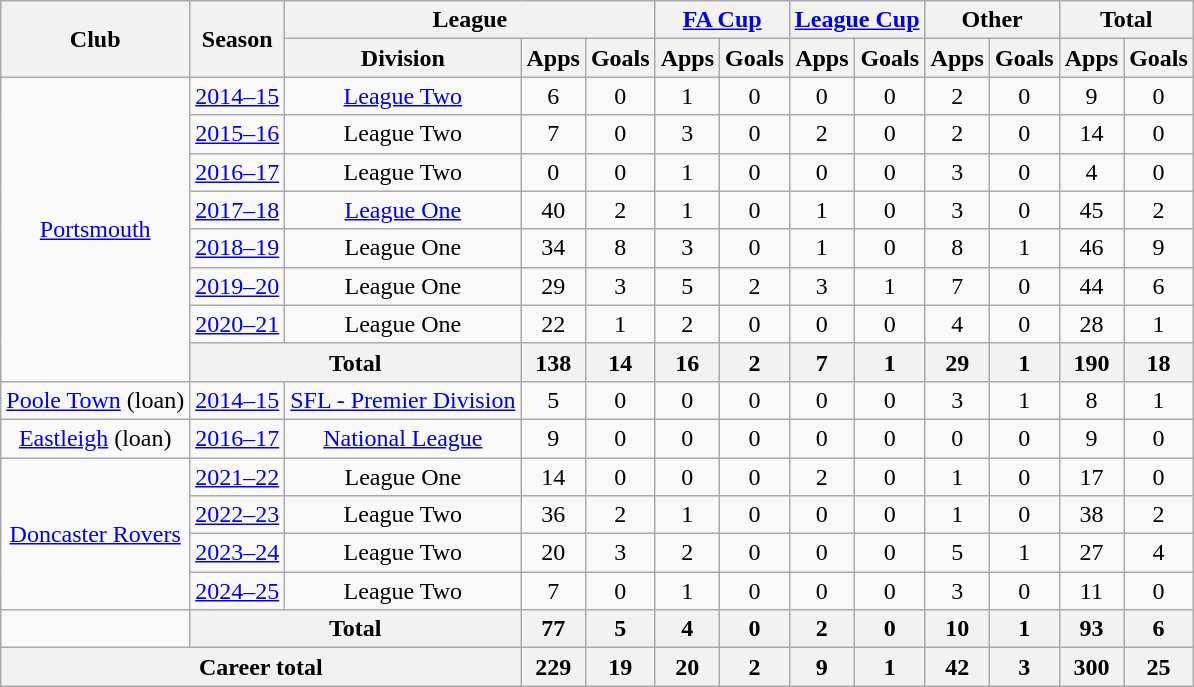<table class="wikitable" style="text-align: center;">
<tr>
<th rowspan="2">Club</th>
<th rowspan="2">Season</th>
<th colspan="3">League</th>
<th colspan="2"><a href='#'>FA Cup</a></th>
<th colspan="2"><a href='#'>League Cup</a></th>
<th colspan="2">Other</th>
<th colspan="2">Total</th>
</tr>
<tr>
<th>Division</th>
<th>Apps</th>
<th>Goals</th>
<th>Apps</th>
<th>Goals</th>
<th>Apps</th>
<th>Goals</th>
<th>Apps</th>
<th>Goals</th>
<th>Apps</th>
<th>Goals</th>
</tr>
<tr>
<td rowspan="8" valign="center"><a href='#'>Portsmouth</a></td>
<td><a href='#'>2014–15</a></td>
<td><a href='#'>League Two</a></td>
<td>6</td>
<td>0</td>
<td>1</td>
<td>0</td>
<td>0</td>
<td>0</td>
<td>2</td>
<td>0</td>
<td>9</td>
<td>0</td>
</tr>
<tr>
<td><a href='#'>2015–16</a></td>
<td>League Two</td>
<td>7</td>
<td>0</td>
<td>3</td>
<td>0</td>
<td>2</td>
<td>0</td>
<td>2</td>
<td>0</td>
<td>14</td>
<td>0</td>
</tr>
<tr>
<td><a href='#'>2016–17</a></td>
<td>League Two</td>
<td>0</td>
<td>0</td>
<td>1</td>
<td>0</td>
<td>0</td>
<td>0</td>
<td>3</td>
<td>0</td>
<td>4</td>
<td>0</td>
</tr>
<tr>
<td><a href='#'>2017–18</a></td>
<td><a href='#'>League One</a></td>
<td>40</td>
<td>2</td>
<td>1</td>
<td>0</td>
<td>1</td>
<td>0</td>
<td>3</td>
<td>0</td>
<td>45</td>
<td>2</td>
</tr>
<tr>
<td><a href='#'>2018–19</a></td>
<td>League One</td>
<td>34</td>
<td>8</td>
<td>3</td>
<td>0</td>
<td>1</td>
<td>0</td>
<td>8</td>
<td>1</td>
<td>46</td>
<td>9</td>
</tr>
<tr>
<td><a href='#'>2019–20</a></td>
<td>League One</td>
<td>29</td>
<td>3</td>
<td>5</td>
<td>2</td>
<td>3</td>
<td>1</td>
<td>7</td>
<td>0</td>
<td>44</td>
<td>6</td>
</tr>
<tr>
<td><a href='#'>2020–21</a></td>
<td>League One</td>
<td>22</td>
<td>1</td>
<td>2</td>
<td>0</td>
<td>0</td>
<td>0</td>
<td>4</td>
<td>0</td>
<td>28</td>
<td>1</td>
</tr>
<tr>
<th colspan="2">Total</th>
<th>138</th>
<th>14</th>
<th>16</th>
<th>2</th>
<th>7</th>
<th>1</th>
<th>29</th>
<th>1</th>
<th>190</th>
<th>18</th>
</tr>
<tr>
<td valign="center"><a href='#'>Poole Town</a> (loan)</td>
<td><a href='#'>2014–15</a></td>
<td><a href='#'>SFL - Premier Division</a></td>
<td>5</td>
<td>0</td>
<td>0</td>
<td>0</td>
<td>0</td>
<td>0</td>
<td>3</td>
<td>1</td>
<td>8</td>
<td>1</td>
</tr>
<tr>
<td valign="center"><a href='#'>Eastleigh</a> (loan)</td>
<td><a href='#'>2016–17</a></td>
<td><a href='#'>National League</a></td>
<td>9</td>
<td>0</td>
<td>0</td>
<td>0</td>
<td>0</td>
<td>0</td>
<td>0</td>
<td>0</td>
<td>9</td>
<td>0</td>
</tr>
<tr>
<td rowspan="4"><a href='#'>Doncaster Rovers</a></td>
<td><a href='#'>2021–22</a></td>
<td>League One</td>
<td>14</td>
<td>0</td>
<td>0</td>
<td>0</td>
<td>2</td>
<td>0</td>
<td>1</td>
<td>0</td>
<td>17</td>
<td>0</td>
</tr>
<tr>
<td><a href='#'>2022–23</a></td>
<td>League Two</td>
<td>36</td>
<td>2</td>
<td>1</td>
<td>0</td>
<td>0</td>
<td>0</td>
<td>1</td>
<td>0</td>
<td>38</td>
<td>2</td>
</tr>
<tr>
<td><a href='#'>2023–24</a></td>
<td>League Two</td>
<td>20</td>
<td>3</td>
<td>2</td>
<td>0</td>
<td>0</td>
<td>0</td>
<td>5</td>
<td>1</td>
<td>27</td>
<td>4</td>
</tr>
<tr>
<td><a href='#'>2024–25</a></td>
<td>League Two</td>
<td>7</td>
<td>0</td>
<td>1</td>
<td>0</td>
<td>0</td>
<td>0</td>
<td>3</td>
<td>0</td>
<td>11</td>
<td>0</td>
</tr>
<tr>
<td></td>
<th colspan="2">Total</th>
<th>77</th>
<th>5</th>
<th>4</th>
<th>0</th>
<th>2</th>
<th>0</th>
<th>10</th>
<th>1</th>
<th>93</th>
<th>6</th>
</tr>
<tr>
<th colspan="3">Career total</th>
<th>229</th>
<th>19</th>
<th>20</th>
<th>2</th>
<th>9</th>
<th>1</th>
<th>42</th>
<th>3</th>
<th>300</th>
<th>25</th>
</tr>
</table>
